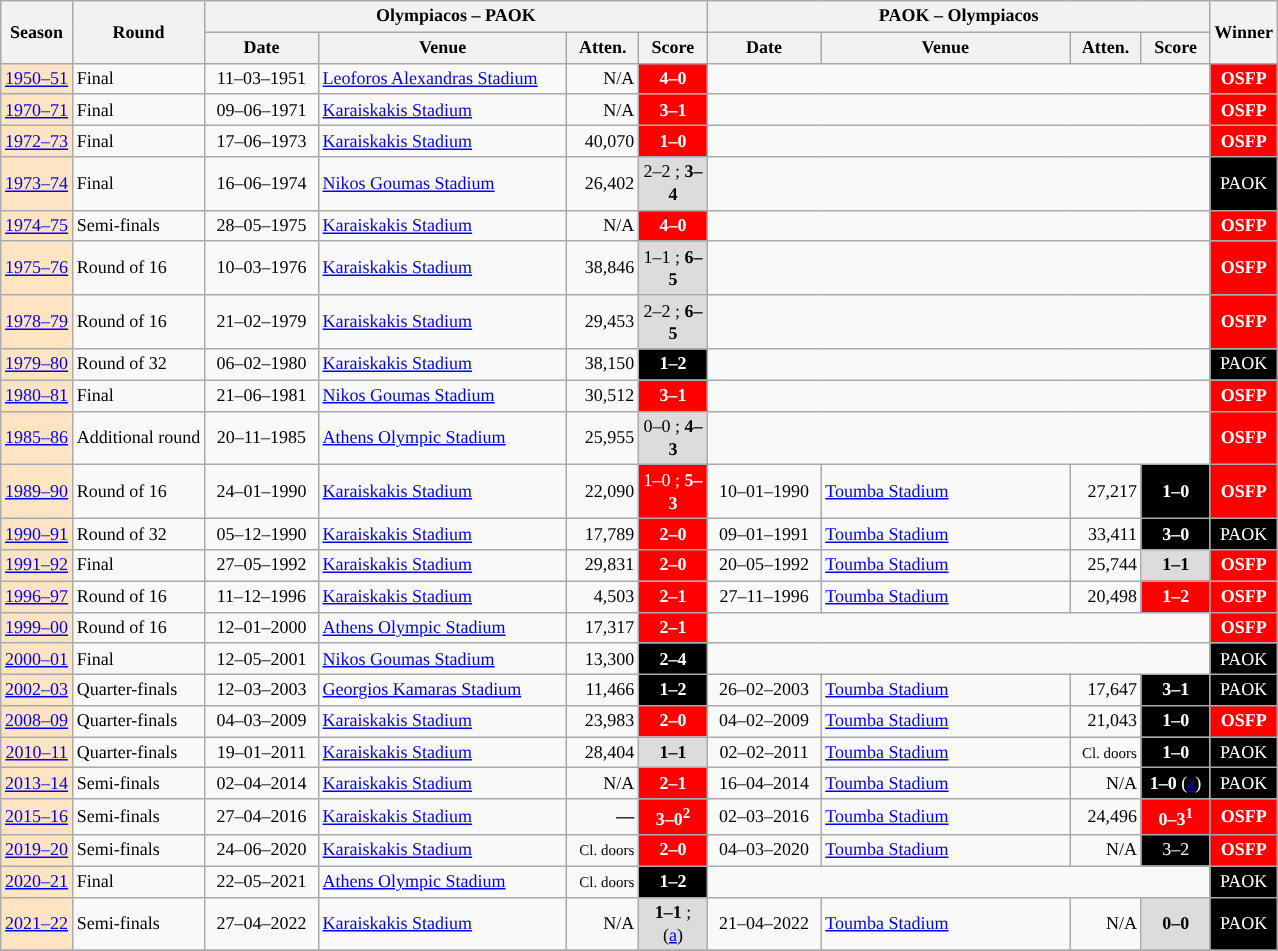<table class="wikitable" style="text-align: center; font-size: 12px">
<tr bgcolor=#f5f5f5>
<th colspan=1 rowspan=2>Season</th>
<th colspan=1 rowspan=2>Round</th>
<th colspan=4>Olympiacos – PAOK</th>
<th colspan=4>PAOK – Olympiacos</th>
<th rowspan=2>Winner</th>
</tr>
<tr>
<th width="70">Date</th>
<th width="160">Venue</th>
<th width="42">Atten.</th>
<th width="40">Score</th>
<th width="70">Date</th>
<th width="160">Venue</th>
<th width="42">Atten.</th>
<th width="40">Score</th>
</tr>
<tr>
<td bgcolor=#ffe4c4><a href='#'>1950–51</a></td>
<td align="left">Final</td>
<td>11–03–1951</td>
<td align="left"><a href='#'>Leoforos Alexandras Stadium</a></td>
<td align="right">N/A</td>
<td align="center" style="color:white;background:#ff0000"><strong>4–0</strong></td>
<td colspan="4"></td>
<td align="center" style="color:white;background:#ff0000"><strong>OSFP</strong></td>
</tr>
<tr>
<td bgcolor=#ffe4c4><a href='#'>1970–71</a></td>
<td align="left">Final</td>
<td>09–06–1971</td>
<td align="left"><a href='#'>Karaiskakis Stadium</a></td>
<td align="right">N/A</td>
<td align="center" style="color:white;background:#ff0000"><strong>3–1</strong></td>
<td colspan="4"></td>
<td align="center" style="color:white;background:#ff0000"><strong>OSFP</strong></td>
</tr>
<tr>
<td bgcolor=#ffe4c4><a href='#'>1972–73</a></td>
<td align="left">Final</td>
<td>17–06–1973</td>
<td align="left"><a href='#'>Karaiskakis Stadium</a></td>
<td align="right">40,070</td>
<td align="center" style="color:white;background:#ff0000"><strong>1–0</strong></td>
<td colspan="4"></td>
<td align="center" style="color:white;background:#ff0000"><strong>OSFP</strong></td>
</tr>
<tr>
<td bgcolor=#ffe4c4><a href='#'>1973–74</a></td>
<td align="left">Final</td>
<td>16–06–1974</td>
<td align="left"><a href='#'>Nikos Goumas Stadium</a></td>
<td align="right">26,402</td>
<td bgcolor=#dcdcdc>2–2 ; <strong>3–4</strong> </td>
<td colspan="4"></td>
<td align="center" style="color:white;background:#000000">PAOK</td>
</tr>
<tr>
<td bgcolor=#ffe4c4><a href='#'>1974–75</a></td>
<td align="left">Semi-finals</td>
<td>28–05–1975</td>
<td align="left"><a href='#'>Karaiskakis Stadium</a></td>
<td align="right">N/A</td>
<td align="center" style="color:white;background:#ff0000"><strong>4–0</strong></td>
<td colspan="4"></td>
<td align="center" style="color:white;background:#ff0000"><strong>OSFP</strong></td>
</tr>
<tr>
<td bgcolor=#ffe4c4><a href='#'>1975–76</a></td>
<td align="left">Round of 16</td>
<td>10–03–1976</td>
<td align="left"><a href='#'>Karaiskakis Stadium</a></td>
<td align="right">38,846</td>
<td bgcolor=#dcdcdc>1–1 ; <strong>6–5</strong> </td>
<td colspan="4"></td>
<td align="center" style="color:white;background:#ff0000"><strong>OSFP</strong></td>
</tr>
<tr>
<td bgcolor=#ffe4c4><a href='#'>1978–79</a></td>
<td align="left">Round of 16</td>
<td>21–02–1979</td>
<td align="left"><a href='#'>Karaiskakis Stadium</a></td>
<td align="right">29,453</td>
<td bgcolor=#dcdcdc>2–2 ; <strong>6–5</strong> </td>
<td colspan="4"></td>
<td align="center" style="color:white;background:#ff0000"><strong>OSFP</strong></td>
</tr>
<tr>
<td bgcolor=#ffe4c4><a href='#'>1979–80</a></td>
<td align="left">Round of 32</td>
<td>06–02–1980</td>
<td align="left"><a href='#'>Karaiskakis Stadium</a></td>
<td align="right">38,150</td>
<td align="center" style="color:white;background:#000000"><strong>1–2</strong></td>
<td colspan="4"></td>
<td align="center" style="color:white;background:#000000">PAOK</td>
</tr>
<tr>
<td bgcolor=#ffe4c4><a href='#'>1980–81</a></td>
<td align="left">Final</td>
<td>21–06–1981</td>
<td align="left"><a href='#'>Nikos Goumas Stadium</a></td>
<td align="right">30,512</td>
<td align="center" style="color:white;background:#ff0000"><strong>3–1</strong></td>
<td colspan="4"></td>
<td align="center" style="color:white;background:#ff0000"><strong>OSFP</strong></td>
</tr>
<tr>
<td bgcolor=#ffe4c4><a href='#'>1985–86</a></td>
<td align="left">Additional round</td>
<td>20–11–1985</td>
<td align="left"><a href='#'>Athens Olympic Stadium</a></td>
<td align="right">25,955</td>
<td bgcolor=#dcdcdc>0–0 ; <strong>4–3</strong> </td>
<td colspan="4"></td>
<td align="center" style="color:white;background:#ff0000"><strong>OSFP</strong></td>
</tr>
<tr>
<td bgcolor=#ffe4c4><a href='#'>1989–90</a></td>
<td align="left">Round of 16</td>
<td>24–01–1990</td>
<td align="left"><a href='#'>Karaiskakis Stadium</a></td>
<td align="right">22,090</td>
<td align="center" style="color:white;background:#ff0000">1–0 ; <strong>5–3</strong>  </td>
<td>10–01–1990</td>
<td align="left"><a href='#'>Toumba Stadium</a></td>
<td align="right">27,217</td>
<td style="color:white;background:#000000"><strong>1–0</strong></td>
<td align="center" style="color:white;background:#ff0000"><strong>OSFP</strong></td>
</tr>
<tr>
<td bgcolor=#ffe4c4><a href='#'>1990–91</a></td>
<td align="left">Round of 32</td>
<td>05–12–1990</td>
<td align="left"><a href='#'>Karaiskakis Stadium</a></td>
<td align="right">17,789</td>
<td align="center" style="color:white;background:#ff0000"><strong>2–0</strong></td>
<td>09–01–1991</td>
<td align="left"><a href='#'>Toumba Stadium</a></td>
<td align="right">33,411</td>
<td style="color:white;background:#000000"><strong>3–0</strong></td>
<td align="center" style="color:white;background:#000000">PAOK</td>
</tr>
<tr>
<td bgcolor=#ffe4c4><a href='#'>1991–92</a></td>
<td align="left">Final</td>
<td>27–05–1992</td>
<td align="left"><a href='#'>Karaiskakis Stadium</a></td>
<td align="right">29,831</td>
<td align="center" style="color:white;background:#ff0000"><strong>2–0</strong></td>
<td>20–05–1992</td>
<td align="left"><a href='#'>Toumba Stadium</a></td>
<td align="right">25,744</td>
<td bgcolor=#dcdcdc><strong>1–1</strong></td>
<td align="center" style="color:white;background:#ff0000"><strong>OSFP</strong></td>
</tr>
<tr>
<td bgcolor=#ffe4c4><a href='#'>1996–97</a></td>
<td align="left">Round of 16</td>
<td>11–12–1996</td>
<td align="left"><a href='#'>Karaiskakis Stadium</a></td>
<td align="right">4,503</td>
<td align="center" style="color:white;background:#ff0000"><strong>2–1</strong></td>
<td>27–11–1996</td>
<td align="left"><a href='#'>Toumba Stadium</a></td>
<td align="right">20,498</td>
<td style="color:white;background:#ff0000"><strong>1–2</strong></td>
<td align="center" style="color:white;background:#ff0000"><strong>OSFP</strong></td>
</tr>
<tr>
<td bgcolor=#ffe4c4><a href='#'>1999–00</a></td>
<td align="left">Round of 16</td>
<td>12–01–2000</td>
<td align="left"><a href='#'>Athens Olympic Stadium</a></td>
<td align="right">17,317</td>
<td align="center" style="color:white;background:#ff0000"><strong>2–1</strong></td>
<td colspan="4"></td>
<td align="center" style="color:white;background:#ff0000"><strong>OSFP</strong></td>
</tr>
<tr>
<td bgcolor=#ffe4c4><a href='#'>2000–01</a></td>
<td align="left">Final</td>
<td>12–05–2001</td>
<td align="left"><a href='#'>Nikos Goumas Stadium</a></td>
<td align="right">13,300</td>
<td align="center" style="color:white;background:#000000"><strong>2–4</strong></td>
<td colspan="4"></td>
<td align="center" style="color:white;background:#000000">PAOK</td>
</tr>
<tr>
<td bgcolor=#ffe4c4><a href='#'>2002–03</a></td>
<td align="left">Quarter-finals</td>
<td>12–03–2003</td>
<td align="left"><a href='#'>Georgios Kamaras Stadium</a></td>
<td align="right">11,466</td>
<td align="center" style="color:white;background:#000000"><strong>1–2</strong></td>
<td>26–02–2003</td>
<td align="left"><a href='#'>Toumba Stadium</a></td>
<td align="right">17,647</td>
<td style="color:white;background:#000000"><strong>3–1</strong></td>
<td align="center" style="color:white;background:#000000">PAOK</td>
</tr>
<tr>
<td bgcolor=#ffe4c4><a href='#'>2008–09</a></td>
<td align="left">Quarter-finals</td>
<td>04–03–2009</td>
<td align="left"><a href='#'>Karaiskakis Stadium</a></td>
<td align="right">23,983</td>
<td align="center" style="color:white;background:#ff0000"><strong>2–0</strong> </td>
<td>04–02–2009</td>
<td align="left"><a href='#'>Toumba Stadium</a></td>
<td align="right">21,043</td>
<td style="color:white;background:#000000"><strong>1–0</strong></td>
<td align="center" style="color:white;background:#ff0000"><strong>OSFP</strong></td>
</tr>
<tr>
<td bgcolor=#ffe4c4><a href='#'>2010–11</a></td>
<td align="left">Quarter-finals</td>
<td>19–01–2011</td>
<td align="left"><a href='#'>Karaiskakis Stadium</a></td>
<td align="right">28,404</td>
<td align="center" bgcolor=#dcdcdc><strong>1–1</strong></td>
<td>02–02–2011</td>
<td align="left"><a href='#'>Toumba Stadium</a></td>
<td align="right"><small>Cl. doors</small></td>
<td style="color:white;background:#000000"><strong>1–0</strong></td>
<td align="center" style="color:white;background:#000000">PAOK</td>
</tr>
<tr>
<td bgcolor=#ffe4c4><a href='#'>2013–14</a></td>
<td align="left">Semi-finals</td>
<td>02–04–2014</td>
<td align="left"><a href='#'>Karaiskakis Stadium</a></td>
<td align="right">N/A</td>
<td align="center" style="color:white;background:#ff0000"><strong>2–1</strong></td>
<td>16–04–2014</td>
<td align="left"><a href='#'>Toumba Stadium</a></td>
<td align="right">N/A</td>
<td align="center" style="color:white;background:#000000"><strong>1–0</strong> (<a href='#'>a</a>)</td>
<td align="center" style="color:white;background:#000000">PAOK</td>
</tr>
<tr>
<td bgcolor=#ffe4c4><a href='#'>2015–16</a></td>
<td align="left">Semi-finals</td>
<td>27–04–2016</td>
<td align="left"><a href='#'>Karaiskakis Stadium</a></td>
<td align="right"><strong>—</strong></td>
<td align="center" style="color:white;background:#ff0000"><strong>3–0</strong><sup><strong>2</strong></sup></td>
<td>02–03–2016</td>
<td align="left"><a href='#'>Toumba Stadium</a></td>
<td align="right">24,496</td>
<td align="center" style="color:white;background:#ff0000"><strong>0–3</strong><sup><strong>1</strong></sup></td>
<td align="center" style="color:white;background:#ff0000"><strong>OSFP</strong></td>
</tr>
<tr>
<td bgcolor=#ffe4c4><a href='#'>2019–20</a></td>
<td align="left">Semi-finals</td>
<td>24–06–2020</td>
<td align="left"><a href='#'>Karaiskakis Stadium</a></td>
<td align="right"><small>Cl. doors</small></td>
<td align="center" style="color:white;background:#ff0000"><strong>2–0</strong></td>
<td>04–03–2020</td>
<td align="left"><a href='#'>Toumba Stadium</a></td>
<td align="right">N/A</td>
<td style="color:white;background:#000000">3–2</td>
<td align="center" style="color:white;background:#ff0000"><strong>OSFP</strong></td>
</tr>
<tr>
<td bgcolor=#ffe4c4><a href='#'>2020–21</a></td>
<td align="left">Final</td>
<td>22–05–2021</td>
<td align="left"><a href='#'>Athens Olympic Stadium</a></td>
<td align="right"><small>Cl. doors</small></td>
<td align="center" style="color:white;background:#000000"><strong>1–2</strong></td>
<td colspan="4"></td>
<td align="center" style="color:white;background:#000000">PAOK</td>
</tr>
<tr>
<td bgcolor=#ffe4c4><a href='#'>2021–22</a></td>
<td align="left">Semi-finals</td>
<td>27–04–2022</td>
<td align="left"><a href='#'>Karaiskakis Stadium</a></td>
<td align="right">N/A</td>
<td align="center" bgcolor=#dcdcdc><strong>1–1</strong> ; (<a href='#'>a</a>)</td>
<td>21–04–2022</td>
<td align="left"><a href='#'>Toumba Stadium</a></td>
<td align="right">N/A</td>
<td align="center" bgcolor=#dcdcdc><strong>0–0</strong></td>
<td align="center" style="color:white;background:#000000">PAOK</td>
</tr>
<tr>
</tr>
</table>
